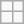<table class="wikitable" style="margin: 1em auto 1em auto;">
<tr>
<td></td>
<td></td>
</tr>
<tr>
<td></td>
<td></td>
</tr>
</table>
